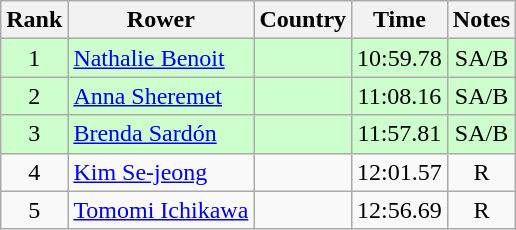<table class="wikitable" style="text-align:center">
<tr>
<th>Rank</th>
<th>Rower</th>
<th>Country</th>
<th>Time</th>
<th>Notes</th>
</tr>
<tr bgcolor=ccffcc>
<td>1</td>
<td align="left"><a href='#'>Nathalie Benoit</a></td>
<td align="left"></td>
<td>10:59.78</td>
<td>SA/B</td>
</tr>
<tr bgcolor=ccffcc>
<td>2</td>
<td align="left"><a href='#'>Anna Sheremet</a></td>
<td align="left"></td>
<td>11:08.16</td>
<td>SA/B</td>
</tr>
<tr bgcolor=ccffcc>
<td>3</td>
<td align="left"><a href='#'>Brenda Sardón</a></td>
<td align="left"></td>
<td>11:57.81</td>
<td>SA/B</td>
</tr>
<tr>
<td>4</td>
<td align="left"><a href='#'>Kim Se-jeong</a></td>
<td align="left"></td>
<td>12:01.57</td>
<td>R</td>
</tr>
<tr>
<td>5</td>
<td align="left"><a href='#'>Tomomi Ichikawa</a></td>
<td align="left"></td>
<td>12:56.69</td>
<td>R</td>
</tr>
</table>
